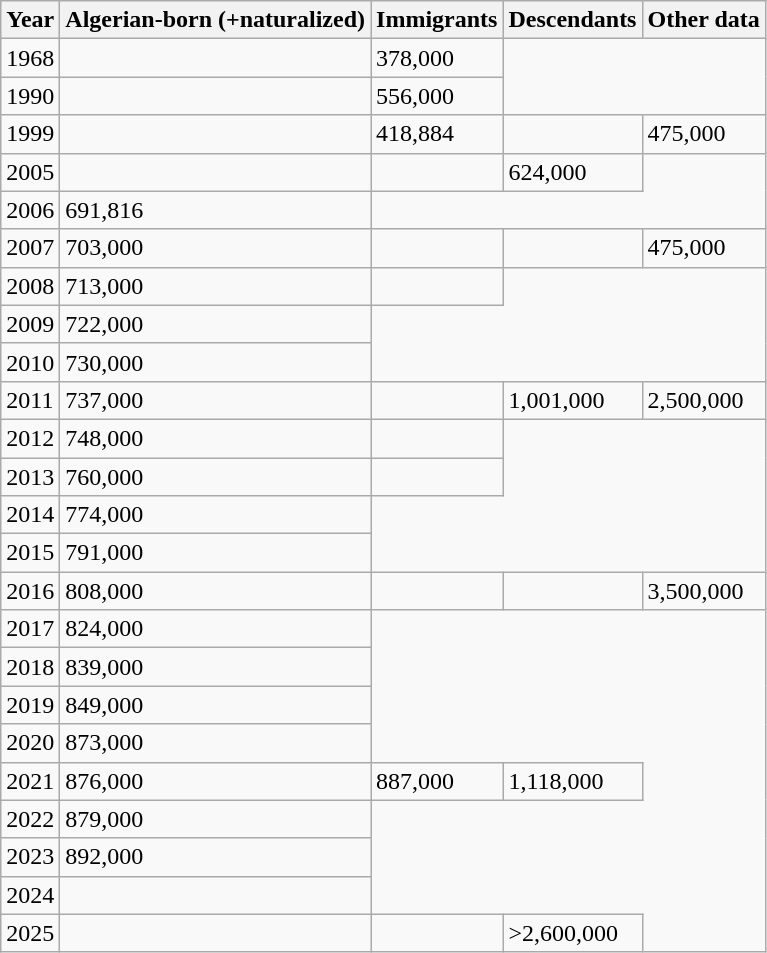<table class="wikitable">
<tr>
<th>Year</th>
<th>Algerian-born (+naturalized)</th>
<th>Immigrants</th>
<th>Descendants</th>
<th>Other data</th>
</tr>
<tr>
<td>1968</td>
<td></td>
<td>378,000</td>
</tr>
<tr>
<td>1990</td>
<td></td>
<td>556,000</td>
</tr>
<tr>
<td>1999</td>
<td></td>
<td>418,884</td>
<td></td>
<td>475,000</td>
</tr>
<tr>
<td>2005</td>
<td></td>
<td></td>
<td>624,000</td>
</tr>
<tr>
<td>2006</td>
<td>691,816</td>
</tr>
<tr>
<td>2007</td>
<td>703,000</td>
<td></td>
<td></td>
<td>475,000</td>
</tr>
<tr>
<td>2008</td>
<td>713,000</td>
<td></td>
</tr>
<tr>
<td>2009</td>
<td>722,000</td>
</tr>
<tr>
<td>2010</td>
<td>730,000</td>
</tr>
<tr>
<td>2011</td>
<td>737,000</td>
<td></td>
<td>1,001,000</td>
<td>2,500,000</td>
</tr>
<tr>
<td>2012</td>
<td>748,000</td>
<td></td>
</tr>
<tr>
<td>2013</td>
<td>760,000</td>
<td></td>
</tr>
<tr>
<td>2014</td>
<td>774,000</td>
</tr>
<tr>
<td>2015</td>
<td>791,000</td>
</tr>
<tr>
<td>2016</td>
<td>808,000</td>
<td></td>
<td></td>
<td>3,500,000</td>
</tr>
<tr>
<td>2017</td>
<td>824,000</td>
</tr>
<tr>
<td>2018</td>
<td>839,000</td>
</tr>
<tr>
<td>2019</td>
<td>849,000</td>
</tr>
<tr>
<td>2020</td>
<td>873,000</td>
</tr>
<tr>
<td>2021</td>
<td>876,000</td>
<td>887,000</td>
<td>1,118,000</td>
</tr>
<tr>
<td>2022</td>
<td>879,000</td>
</tr>
<tr>
<td>2023</td>
<td>892,000</td>
</tr>
<tr>
<td>2024</td>
<td></td>
</tr>
<tr>
<td>2025</td>
<td></td>
<td></td>
<td>>2,600,000</td>
</tr>
</table>
